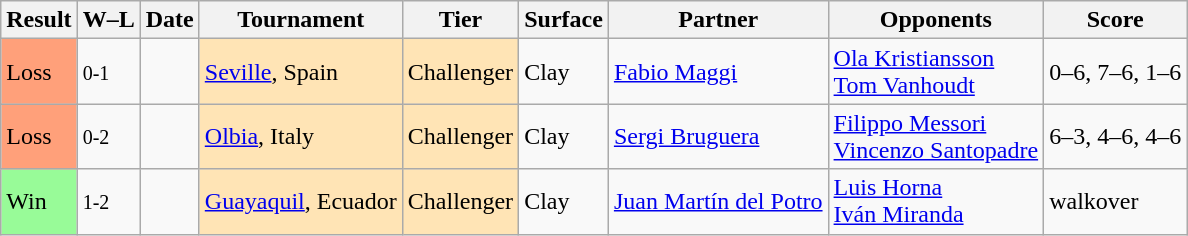<table class="sortable wikitable">
<tr>
<th>Result</th>
<th class="unsortable">W–L</th>
<th>Date</th>
<th>Tournament</th>
<th>Tier</th>
<th>Surface</th>
<th>Partner</th>
<th>Opponents</th>
<th class="unsortable">Score</th>
</tr>
<tr>
<td style="background:#ffa07a;">Loss</td>
<td><small>0-1</small></td>
<td></td>
<td style="background:moccasin;"><a href='#'>Seville</a>, Spain</td>
<td style="background:moccasin;">Challenger</td>
<td>Clay</td>
<td> <a href='#'>Fabio Maggi</a></td>
<td> <a href='#'>Ola Kristiansson</a> <br>  <a href='#'>Tom Vanhoudt</a></td>
<td>0–6, 7–6, 1–6</td>
</tr>
<tr>
<td style="background:#ffa07a;">Loss</td>
<td><small>0-2</small></td>
<td></td>
<td style="background:moccasin;"><a href='#'>Olbia</a>, Italy</td>
<td style="background:moccasin;">Challenger</td>
<td>Clay</td>
<td> <a href='#'>Sergi Bruguera</a></td>
<td> <a href='#'>Filippo Messori</a> <br>  <a href='#'>Vincenzo Santopadre</a></td>
<td>6–3, 4–6, 4–6</td>
</tr>
<tr>
<td style="background:#98fb98;">Win</td>
<td><small>1-2</small></td>
<td></td>
<td style="background:moccasin;"><a href='#'>Guayaquil</a>, Ecuador</td>
<td style="background:moccasin;">Challenger</td>
<td>Clay</td>
<td> <a href='#'>Juan Martín del Potro</a></td>
<td> <a href='#'>Luis Horna</a> <br>  <a href='#'>Iván Miranda</a></td>
<td>walkover</td>
</tr>
</table>
